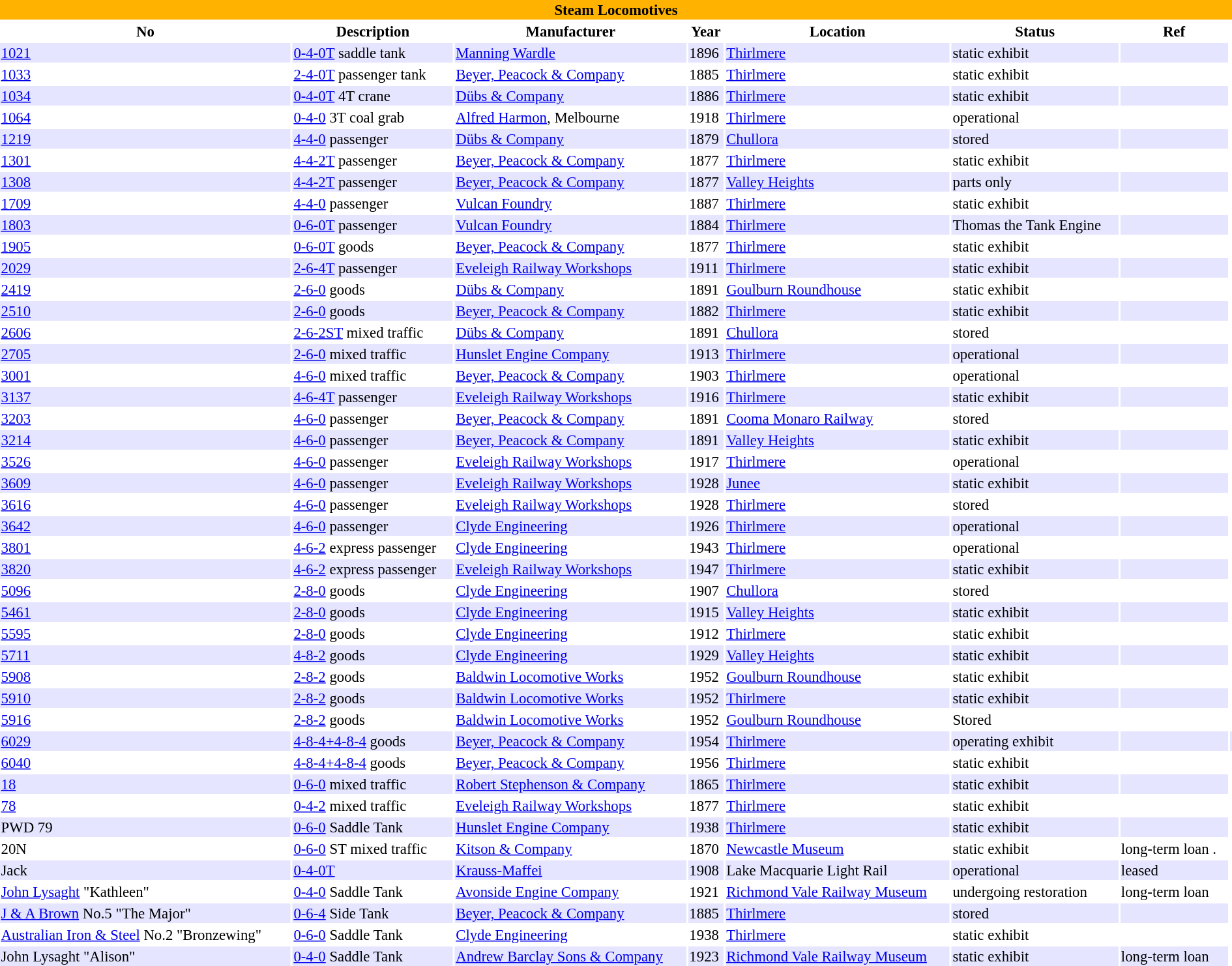<table class="toccolours" style="width: 100%; font-size:95%;">
<tr>
<th colspan="9" bgcolor="#FFB300">Steam Locomotives</th>
</tr>
<tr>
<th>No</th>
<th>Description</th>
<th>Manufacturer</th>
<th>Year</th>
<th>Location</th>
<th>Status</th>
<th>Ref</th>
</tr>
<tr style="background:#E5E5FF">
<td><a href='#'>1021</a></td>
<td><a href='#'>0-4-0T</a> saddle tank</td>
<td><a href='#'>Manning Wardle</a></td>
<td>1896</td>
<td><a href='#'>Thirlmere</a></td>
<td>static exhibit</td>
<td></td>
</tr>
<tr>
<td><a href='#'>1033</a></td>
<td><a href='#'>2-4-0T</a> passenger tank</td>
<td><a href='#'>Beyer, Peacock & Company</a></td>
<td>1885</td>
<td><a href='#'>Thirlmere</a></td>
<td>static exhibit</td>
<td></td>
</tr>
<tr style="background:#E5E5FF">
<td><a href='#'>1034</a></td>
<td><a href='#'>0-4-0T</a> 4T crane</td>
<td><a href='#'>Dübs & Company</a></td>
<td>1886</td>
<td><a href='#'>Thirlmere</a></td>
<td>static exhibit</td>
<td></td>
</tr>
<tr>
<td><a href='#'>1064</a></td>
<td><a href='#'>0-4-0</a> 3T coal grab</td>
<td><a href='#'>Alfred Harmon</a>, Melbourne</td>
<td>1918</td>
<td><a href='#'>Thirlmere</a></td>
<td>operational</td>
<td></td>
</tr>
<tr style="background:#E5E5FF">
<td><a href='#'>1219</a></td>
<td><a href='#'>4-4-0</a> passenger</td>
<td><a href='#'>Dübs & Company</a></td>
<td>1879</td>
<td><a href='#'>Chullora</a></td>
<td>stored</td>
<td></td>
</tr>
<tr>
<td><a href='#'>1301</a></td>
<td><a href='#'>4-4-2T</a> passenger</td>
<td><a href='#'>Beyer, Peacock & Company</a></td>
<td>1877</td>
<td><a href='#'>Thirlmere</a></td>
<td>static exhibit</td>
<td></td>
</tr>
<tr style="background:#E5E5FF">
<td><a href='#'>1308</a></td>
<td><a href='#'>4-4-2T</a> passenger</td>
<td><a href='#'>Beyer, Peacock & Company</a></td>
<td>1877</td>
<td><a href='#'>Valley Heights</a></td>
<td>parts only</td>
<td></td>
</tr>
<tr>
<td><a href='#'>1709</a></td>
<td><a href='#'>4-4-0</a> passenger</td>
<td><a href='#'>Vulcan Foundry</a></td>
<td>1887</td>
<td><a href='#'>Thirlmere</a></td>
<td>static exhibit</td>
<td></td>
</tr>
<tr style="background:#E5E5FF">
<td><a href='#'>1803</a></td>
<td><a href='#'>0-6-0T</a> passenger</td>
<td><a href='#'>Vulcan Foundry</a></td>
<td>1884</td>
<td><a href='#'>Thirlmere</a></td>
<td>Thomas the Tank Engine</td>
<td></td>
</tr>
<tr>
<td><a href='#'>1905</a></td>
<td><a href='#'>0-6-0T</a> goods</td>
<td><a href='#'>Beyer, Peacock & Company</a></td>
<td>1877</td>
<td><a href='#'>Thirlmere</a></td>
<td>static exhibit</td>
<td></td>
</tr>
<tr style="background:#E5E5FF">
<td><a href='#'>2029</a></td>
<td><a href='#'>2-6-4T</a> passenger</td>
<td><a href='#'>Eveleigh Railway Workshops</a></td>
<td>1911</td>
<td><a href='#'>Thirlmere</a></td>
<td>static exhibit</td>
<td></td>
</tr>
<tr>
<td><a href='#'>2419</a></td>
<td><a href='#'>2-6-0</a> goods</td>
<td><a href='#'>Dübs & Company</a></td>
<td>1891</td>
<td><a href='#'>Goulburn Roundhouse</a></td>
<td>static exhibit</td>
<td></td>
</tr>
<tr style="background:#E5E5FF">
<td><a href='#'>2510</a></td>
<td><a href='#'>2-6-0</a> goods</td>
<td><a href='#'>Beyer, Peacock & Company</a></td>
<td>1882</td>
<td><a href='#'>Thirlmere</a></td>
<td>static exhibit</td>
<td></td>
</tr>
<tr>
<td><a href='#'>2606</a></td>
<td><a href='#'>2-6-2ST</a> mixed traffic</td>
<td><a href='#'>Dübs & Company</a></td>
<td>1891</td>
<td><a href='#'>Chullora</a></td>
<td>stored</td>
<td></td>
</tr>
<tr style="background:#E5E5FF">
<td><a href='#'>2705</a></td>
<td><a href='#'>2-6-0</a> mixed traffic</td>
<td><a href='#'>Hunslet Engine Company</a></td>
<td>1913</td>
<td><a href='#'>Thirlmere</a></td>
<td>operational</td>
<td></td>
</tr>
<tr>
<td><a href='#'>3001</a></td>
<td><a href='#'>4-6-0</a> mixed traffic</td>
<td><a href='#'>Beyer, Peacock & Company</a></td>
<td>1903</td>
<td><a href='#'>Thirlmere</a></td>
<td>operational</td>
<td></td>
</tr>
<tr style="background:#E5E5FF">
<td><a href='#'>3137</a></td>
<td><a href='#'>4-6-4T</a> passenger</td>
<td><a href='#'>Eveleigh Railway Workshops</a></td>
<td>1916</td>
<td><a href='#'>Thirlmere</a></td>
<td>static exhibit</td>
<td></td>
</tr>
<tr>
<td><a href='#'>3203</a></td>
<td><a href='#'>4-6-0</a> passenger</td>
<td><a href='#'>Beyer, Peacock & Company</a></td>
<td>1891</td>
<td><a href='#'>Cooma Monaro Railway</a></td>
<td>stored</td>
<td></td>
</tr>
<tr style="background:#E5E5FF">
<td><a href='#'>3214</a></td>
<td><a href='#'>4-6-0</a> passenger</td>
<td><a href='#'>Beyer, Peacock & Company</a></td>
<td>1891</td>
<td><a href='#'>Valley Heights</a></td>
<td>static exhibit</td>
<td></td>
</tr>
<tr>
<td><a href='#'>3526</a></td>
<td><a href='#'>4-6-0</a> passenger</td>
<td><a href='#'>Eveleigh Railway Workshops</a></td>
<td>1917</td>
<td><a href='#'>Thirlmere</a></td>
<td>operational</td>
<td></td>
</tr>
<tr style="background:#E5E5FF">
<td><a href='#'>3609</a></td>
<td><a href='#'>4-6-0</a> passenger</td>
<td><a href='#'>Eveleigh Railway Workshops</a></td>
<td>1928</td>
<td><a href='#'>Junee</a></td>
<td>static exhibit</td>
<td></td>
</tr>
<tr>
<td><a href='#'>3616</a></td>
<td><a href='#'>4-6-0</a> passenger</td>
<td><a href='#'>Eveleigh Railway Workshops</a></td>
<td>1928</td>
<td><a href='#'>Thirlmere</a></td>
<td>stored</td>
<td></td>
</tr>
<tr style="background:#E5E5FF">
<td><a href='#'>3642</a></td>
<td><a href='#'>4-6-0</a> passenger</td>
<td><a href='#'>Clyde Engineering</a></td>
<td>1926</td>
<td><a href='#'>Thirlmere</a></td>
<td>operational</td>
<td></td>
</tr>
<tr>
<td><a href='#'>3801</a></td>
<td><a href='#'>4-6-2</a> express passenger</td>
<td><a href='#'>Clyde Engineering</a></td>
<td>1943</td>
<td><a href='#'>Thirlmere</a></td>
<td>operational</td>
<td></td>
</tr>
<tr style="background:#E5E5FF">
<td><a href='#'>3820</a></td>
<td><a href='#'>4-6-2</a> express passenger</td>
<td><a href='#'>Eveleigh Railway Workshops</a></td>
<td>1947</td>
<td><a href='#'>Thirlmere</a></td>
<td>static exhibit</td>
<td></td>
</tr>
<tr>
<td><a href='#'>5096</a></td>
<td><a href='#'>2-8-0</a> goods</td>
<td><a href='#'>Clyde Engineering</a></td>
<td>1907</td>
<td><a href='#'>Chullora</a></td>
<td>stored</td>
<td></td>
</tr>
<tr style="background:#E5E5FF">
<td><a href='#'>5461</a></td>
<td><a href='#'>2-8-0</a> goods</td>
<td><a href='#'>Clyde Engineering</a></td>
<td>1915</td>
<td><a href='#'>Valley Heights</a></td>
<td>static exhibit</td>
<td></td>
</tr>
<tr>
<td><a href='#'>5595</a></td>
<td><a href='#'>2-8-0</a> goods</td>
<td><a href='#'>Clyde Engineering</a></td>
<td>1912</td>
<td><a href='#'>Thirlmere</a></td>
<td>static exhibit</td>
<td></td>
</tr>
<tr style="background:#E5E5FF">
<td><a href='#'>5711</a></td>
<td><a href='#'>4-8-2</a> goods</td>
<td><a href='#'>Clyde Engineering</a></td>
<td>1929</td>
<td><a href='#'>Valley Heights</a></td>
<td>static exhibit</td>
<td></td>
</tr>
<tr>
<td><a href='#'>5908</a></td>
<td><a href='#'>2-8-2</a> goods</td>
<td><a href='#'>Baldwin Locomotive Works</a></td>
<td>1952</td>
<td><a href='#'>Goulburn Roundhouse</a></td>
<td>static exhibit</td>
<td></td>
</tr>
<tr style="background:#E5E5FF">
<td><a href='#'>5910</a></td>
<td><a href='#'>2-8-2</a> goods</td>
<td><a href='#'>Baldwin Locomotive Works</a></td>
<td>1952</td>
<td><a href='#'>Thirlmere</a></td>
<td>static exhibit</td>
<td></td>
</tr>
<tr>
<td><a href='#'>5916</a></td>
<td><a href='#'>2-8-2</a> goods</td>
<td><a href='#'>Baldwin Locomotive Works</a></td>
<td>1952</td>
<td><a href='#'>Goulburn Roundhouse</a></td>
<td>Stored</td>
<td></td>
</tr>
<tr style="background:#E5E5FF">
<td><a href='#'>6029</a></td>
<td><a href='#'>4-8-4+4-8-4</a> goods</td>
<td><a href='#'>Beyer, Peacock & Company</a></td>
<td>1954</td>
<td><a href='#'>Thirlmere</a></td>
<td>operating exhibit</td>
<td></td>
<td></td>
</tr>
<tr>
<td><a href='#'>6040</a></td>
<td><a href='#'>4-8-4+4-8-4</a> goods</td>
<td><a href='#'>Beyer, Peacock & Company</a></td>
<td>1956</td>
<td><a href='#'>Thirlmere</a></td>
<td>static exhibit</td>
<td></td>
</tr>
<tr style="background:#E5E5FF">
<td><a href='#'>18</a></td>
<td><a href='#'>0-6-0</a> mixed traffic</td>
<td><a href='#'>Robert Stephenson & Company</a></td>
<td>1865</td>
<td><a href='#'>Thirlmere</a></td>
<td>static exhibit</td>
<td></td>
</tr>
<tr>
<td><a href='#'>78</a></td>
<td><a href='#'>0-4-2</a> mixed traffic</td>
<td><a href='#'>Eveleigh Railway Workshops</a></td>
<td>1877</td>
<td><a href='#'>Thirlmere</a></td>
<td>static exhibit</td>
<td></td>
</tr>
<tr style="background:#E5E5FF">
<td>PWD 79</td>
<td><a href='#'>0-6-0</a> Saddle Tank</td>
<td><a href='#'>Hunslet Engine Company</a></td>
<td>1938</td>
<td><a href='#'>Thirlmere</a></td>
<td>static exhibit</td>
<td></td>
</tr>
<tr>
<td>20N</td>
<td><a href='#'>0-6-0</a> ST mixed traffic</td>
<td><a href='#'>Kitson & Company</a></td>
<td>1870</td>
<td><a href='#'>Newcastle Museum</a></td>
<td>static exhibit</td>
<td>long-term loan .</td>
</tr>
<tr style="background:#E5E5FF">
<td>Jack</td>
<td><a href='#'>0-4-0T</a></td>
<td><a href='#'>Krauss-Maffei</a></td>
<td>1908</td>
<td>Lake Macquarie Light Rail</td>
<td>operational</td>
<td>leased</td>
</tr>
<tr>
<td><a href='#'>John Lysaght</a> "Kathleen"</td>
<td><a href='#'>0-4-0</a> Saddle Tank</td>
<td><a href='#'>Avonside Engine Company</a></td>
<td>1921</td>
<td><a href='#'>Richmond Vale Railway Museum</a></td>
<td>undergoing restoration</td>
<td>long-term loan</td>
</tr>
<tr style="background:#E5E5FF">
<td><a href='#'>J & A Brown</a> No.5 "The Major"</td>
<td><a href='#'>0-6-4</a> Side Tank</td>
<td><a href='#'>Beyer, Peacock & Company</a></td>
<td>1885</td>
<td><a href='#'>Thirlmere</a></td>
<td>stored</td>
<td></td>
</tr>
<tr>
<td><a href='#'>Australian Iron & Steel</a> No.2 "Bronzewing"</td>
<td><a href='#'>0-6-0</a> Saddle Tank</td>
<td><a href='#'>Clyde Engineering</a></td>
<td>1938</td>
<td><a href='#'>Thirlmere</a></td>
<td>static exhibit</td>
</tr>
<tr style="background:#E5E5FF">
<td>John Lysaght "Alison"</td>
<td><a href='#'>0-4-0</a> Saddle Tank</td>
<td><a href='#'>Andrew Barclay Sons & Company</a></td>
<td>1923</td>
<td><a href='#'>Richmond Vale Railway Museum</a></td>
<td>static exhibit</td>
<td>long-term loan</td>
</tr>
</table>
